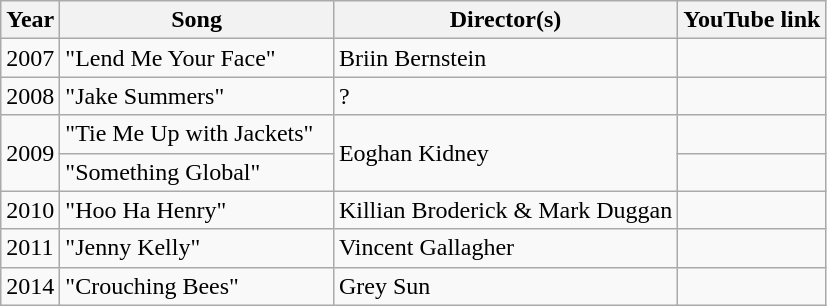<table class="wikitable" style="align:left;">
<tr>
<th>Year</th>
<th style="width:175px;">Song</th>
<th>Director(s)</th>
<th width=>YouTube link</th>
</tr>
<tr>
<td>2007</td>
<td>"Lend Me Your Face"</td>
<td>Briin Bernstein</td>
<td></td>
</tr>
<tr>
<td>2008</td>
<td>"Jake Summers"</td>
<td>?</td>
<td></td>
</tr>
<tr>
<td rowspan="2">2009</td>
<td>"Tie Me Up with Jackets"</td>
<td rowspan="2">Eoghan Kidney</td>
<td></td>
</tr>
<tr>
<td>"Something Global"</td>
<td></td>
</tr>
<tr>
<td>2010</td>
<td>"Hoo Ha Henry"</td>
<td>Killian Broderick & Mark Duggan</td>
<td></td>
</tr>
<tr>
<td>2011</td>
<td>"Jenny Kelly"</td>
<td>Vincent Gallagher</td>
<td></td>
</tr>
<tr>
<td>2014</td>
<td>"Crouching Bees"</td>
<td>Grey Sun</td>
<td></td>
</tr>
</table>
